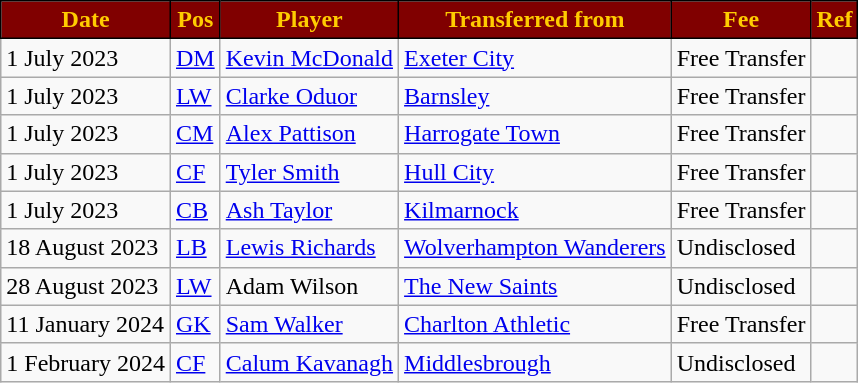<table class="wikitable plainrowheaders sortable">
<tr>
<th style="color:#FFCC00; background:#800000; border:1px solid black">Date</th>
<th style="color:#FFCC00; background:#800000; border:1px solid black">Pos</th>
<th style="color:#FFCC00; background:#800000; border:1px solid black">Player</th>
<th style="color:#FFCC00; background:#800000; border:1px solid black">Transferred from</th>
<th style="color:#FFCC00; background:#800000; border:1px solid black">Fee</th>
<th style="color:#FFCC00; background:#800000; border:1px solid black">Ref</th>
</tr>
<tr>
<td>1 July 2023</td>
<td><a href='#'>DM</a></td>
<td> <a href='#'>Kevin McDonald</a></td>
<td> <a href='#'>Exeter City</a></td>
<td>Free Transfer</td>
<td></td>
</tr>
<tr>
<td>1 July 2023</td>
<td><a href='#'>LW</a></td>
<td> <a href='#'>Clarke Oduor</a></td>
<td> <a href='#'>Barnsley</a></td>
<td>Free Transfer</td>
<td></td>
</tr>
<tr>
<td>1 July 2023</td>
<td><a href='#'>CM</a></td>
<td> <a href='#'>Alex Pattison</a></td>
<td> <a href='#'>Harrogate Town</a></td>
<td>Free Transfer</td>
<td></td>
</tr>
<tr>
<td>1 July 2023</td>
<td><a href='#'>CF</a></td>
<td> <a href='#'>Tyler Smith</a></td>
<td> <a href='#'>Hull City</a></td>
<td>Free Transfer</td>
<td></td>
</tr>
<tr>
<td>1 July 2023</td>
<td><a href='#'>CB</a></td>
<td> <a href='#'>Ash Taylor</a></td>
<td> <a href='#'>Kilmarnock</a></td>
<td>Free Transfer</td>
<td></td>
</tr>
<tr>
<td>18 August 2023</td>
<td><a href='#'>LB</a></td>
<td> <a href='#'>Lewis Richards</a></td>
<td> <a href='#'>Wolverhampton Wanderers</a></td>
<td>Undisclosed</td>
<td></td>
</tr>
<tr>
<td>28 August 2023</td>
<td><a href='#'>LW</a></td>
<td> Adam Wilson</td>
<td> <a href='#'>The New Saints</a></td>
<td>Undisclosed</td>
<td></td>
</tr>
<tr>
<td>11 January 2024</td>
<td><a href='#'>GK</a></td>
<td> <a href='#'>Sam Walker</a></td>
<td> <a href='#'>Charlton Athletic</a></td>
<td>Free Transfer</td>
<td></td>
</tr>
<tr>
<td>1 February 2024</td>
<td><a href='#'>CF</a></td>
<td> <a href='#'>Calum Kavanagh</a></td>
<td> <a href='#'>Middlesbrough</a></td>
<td>Undisclosed</td>
<td></td>
</tr>
</table>
